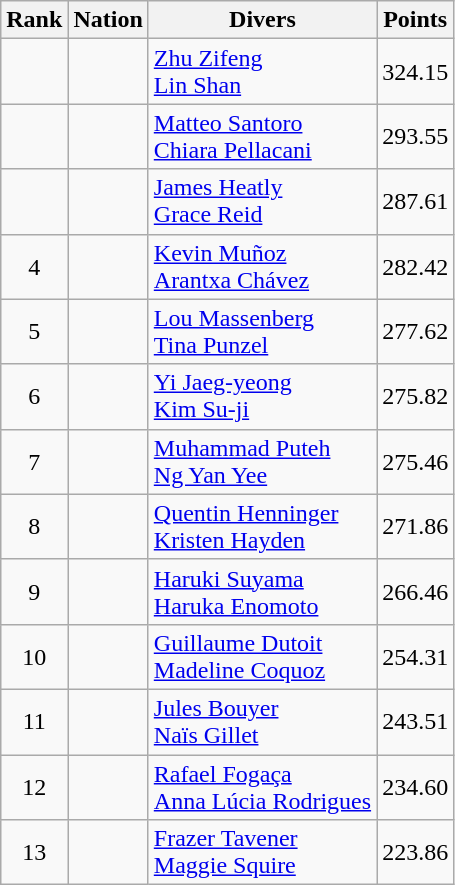<table class="wikitable sortable" style="text-align:center">
<tr>
<th>Rank</th>
<th>Nation</th>
<th>Divers</th>
<th>Points</th>
</tr>
<tr>
<td></td>
<td align=left></td>
<td align=left><a href='#'>Zhu Zifeng</a><br><a href='#'>Lin Shan</a></td>
<td>324.15</td>
</tr>
<tr>
<td></td>
<td align=left></td>
<td align=left><a href='#'>Matteo Santoro</a><br><a href='#'>Chiara Pellacani</a></td>
<td>293.55</td>
</tr>
<tr>
<td></td>
<td align=left></td>
<td align=left><a href='#'>James Heatly</a><br><a href='#'>Grace Reid</a></td>
<td>287.61</td>
</tr>
<tr>
<td>4</td>
<td align=left></td>
<td align=left><a href='#'>Kevin Muñoz</a><br><a href='#'>Arantxa Chávez</a></td>
<td>282.42</td>
</tr>
<tr>
<td>5</td>
<td align=left></td>
<td align=left><a href='#'>Lou Massenberg</a><br><a href='#'>Tina Punzel</a></td>
<td>277.62</td>
</tr>
<tr>
<td>6</td>
<td align=left></td>
<td align=left><a href='#'>Yi Jaeg-yeong</a><br><a href='#'>Kim Su-ji</a></td>
<td>275.82</td>
</tr>
<tr>
<td>7</td>
<td align=left></td>
<td align=left><a href='#'>Muhammad Puteh</a><br><a href='#'>Ng Yan Yee</a></td>
<td>275.46</td>
</tr>
<tr>
<td>8</td>
<td align=left></td>
<td align=left><a href='#'>Quentin Henninger</a><br><a href='#'>Kristen Hayden</a></td>
<td>271.86</td>
</tr>
<tr>
<td>9</td>
<td align=left></td>
<td align=left><a href='#'>Haruki Suyama</a><br><a href='#'>Haruka Enomoto</a></td>
<td>266.46</td>
</tr>
<tr>
<td>10</td>
<td align=left></td>
<td align=left><a href='#'>Guillaume Dutoit</a><br><a href='#'>Madeline Coquoz</a></td>
<td>254.31</td>
</tr>
<tr>
<td>11</td>
<td align=left></td>
<td align=left><a href='#'>Jules Bouyer</a><br><a href='#'>Naïs Gillet</a></td>
<td>243.51</td>
</tr>
<tr>
<td>12</td>
<td align=left></td>
<td align=left><a href='#'>Rafael Fogaça</a><br><a href='#'>Anna Lúcia Rodrigues</a></td>
<td>234.60</td>
</tr>
<tr>
<td>13</td>
<td align=left></td>
<td align=left><a href='#'>Frazer Tavener</a><br><a href='#'>Maggie Squire</a></td>
<td>223.86</td>
</tr>
</table>
